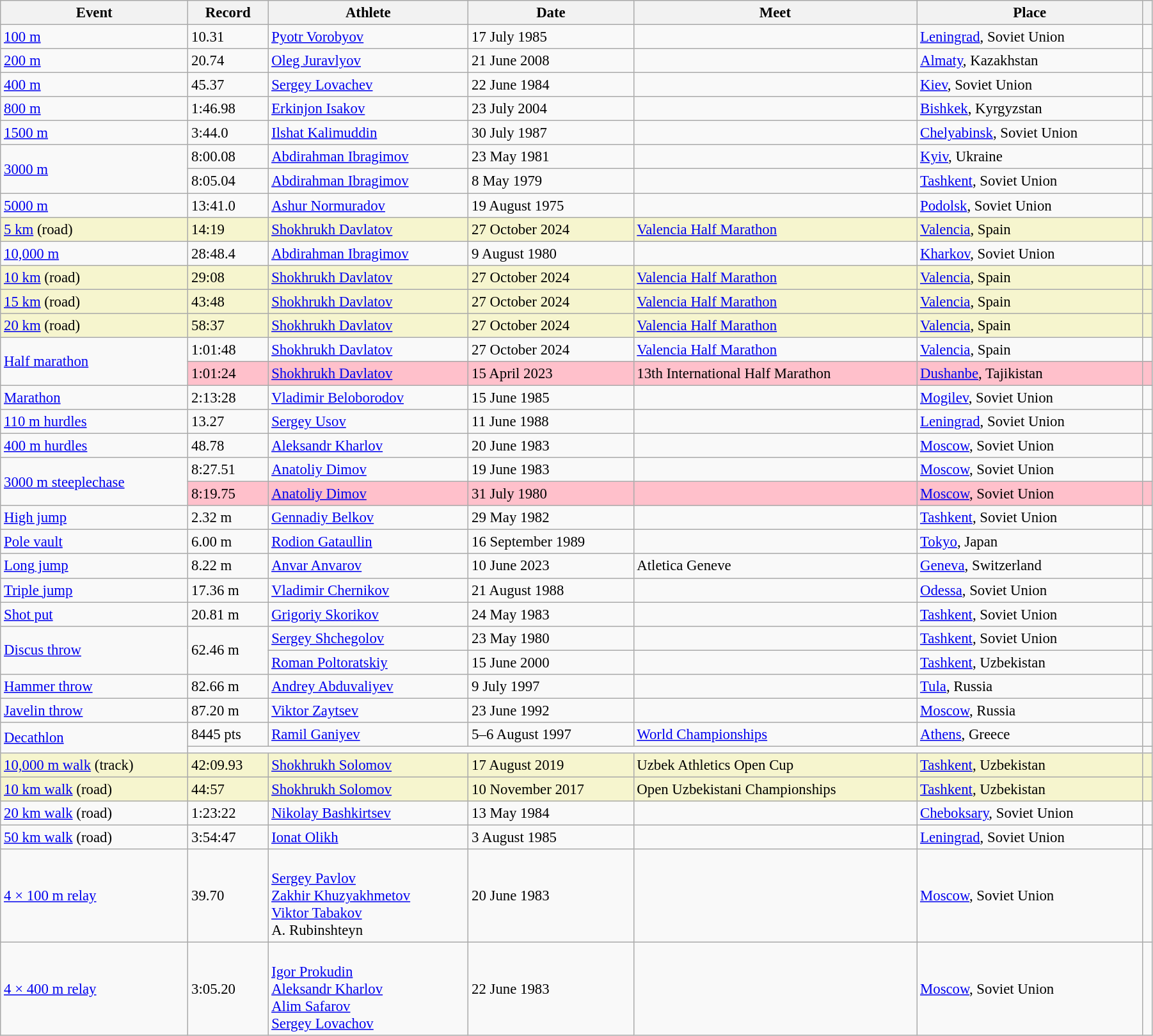<table class="wikitable" style="font-size:95%; width: 95%;">
<tr>
<th>Event</th>
<th>Record</th>
<th>Athlete</th>
<th>Date</th>
<th>Meet</th>
<th>Place</th>
<th></th>
</tr>
<tr>
<td><a href='#'>100 m</a></td>
<td>10.31</td>
<td><a href='#'>Pyotr Vorobyov</a></td>
<td>17 July 1985</td>
<td></td>
<td><a href='#'>Leningrad</a>, Soviet Union</td>
<td></td>
</tr>
<tr>
<td><a href='#'>200 m</a></td>
<td>20.74 </td>
<td><a href='#'>Oleg Juravlyov</a></td>
<td>21 June 2008</td>
<td></td>
<td><a href='#'>Almaty</a>, Kazakhstan</td>
<td></td>
</tr>
<tr>
<td><a href='#'>400 m</a></td>
<td>45.37</td>
<td><a href='#'>Sergey Lovachev</a></td>
<td>22 June 1984</td>
<td></td>
<td><a href='#'>Kiev</a>, Soviet Union</td>
<td></td>
</tr>
<tr>
<td><a href='#'>800 m</a></td>
<td>1:46.98</td>
<td><a href='#'>Erkinjon Isakov</a></td>
<td>23 July 2004</td>
<td></td>
<td><a href='#'>Bishkek</a>, Kyrgyzstan</td>
<td></td>
</tr>
<tr>
<td><a href='#'>1500 m</a></td>
<td>3:44.0 </td>
<td><a href='#'>Ilshat Kalimuddin</a></td>
<td>30 July 1987</td>
<td></td>
<td><a href='#'>Chelyabinsk</a>, Soviet Union</td>
<td></td>
</tr>
<tr>
<td rowspan=2><a href='#'>3000 m</a></td>
<td>8:00.08</td>
<td><a href='#'>Abdirahman Ibragimov</a></td>
<td>23 May 1981</td>
<td></td>
<td><a href='#'>Kyiv</a>, Ukraine</td>
<td></td>
</tr>
<tr>
<td>8:05.04</td>
<td><a href='#'>Abdirahman Ibragimov</a></td>
<td>8 May 1979</td>
<td></td>
<td><a href='#'>Tashkent</a>, Soviet Union</td>
<td></td>
</tr>
<tr>
<td><a href='#'>5000 m</a></td>
<td>13:41.0 </td>
<td><a href='#'>Ashur Normuradov</a></td>
<td>19 August 1975</td>
<td></td>
<td><a href='#'>Podolsk</a>, Soviet Union</td>
<td></td>
</tr>
<tr style="background:#f6F5CE;">
<td><a href='#'>5 km</a> (road)</td>
<td>14:19</td>
<td><a href='#'>Shokhrukh Davlatov</a></td>
<td>27 October 2024</td>
<td><a href='#'>Valencia Half Marathon</a></td>
<td><a href='#'>Valencia</a>, Spain</td>
<td></td>
</tr>
<tr>
<td><a href='#'>10,000 m</a></td>
<td>28:48.4 </td>
<td><a href='#'>Abdirahman Ibragimov</a></td>
<td>9 August 1980</td>
<td></td>
<td><a href='#'>Kharkov</a>, Soviet Union</td>
<td></td>
</tr>
<tr style="background:#f6F5CE;">
<td><a href='#'>10 km</a> (road)</td>
<td>29:08</td>
<td><a href='#'>Shokhrukh Davlatov</a></td>
<td>27 October 2024</td>
<td><a href='#'>Valencia Half Marathon</a></td>
<td><a href='#'>Valencia</a>, Spain</td>
<td></td>
</tr>
<tr style="background:#f6F5CE;">
<td><a href='#'>15 km</a> (road)</td>
<td>43:48</td>
<td><a href='#'>Shokhrukh Davlatov</a></td>
<td>27 October 2024</td>
<td><a href='#'>Valencia Half Marathon</a></td>
<td><a href='#'>Valencia</a>, Spain</td>
<td></td>
</tr>
<tr style="background:#f6F5CE;">
<td><a href='#'>20 km</a> (road)</td>
<td>58:37</td>
<td><a href='#'>Shokhrukh Davlatov</a></td>
<td>27 October 2024</td>
<td><a href='#'>Valencia Half Marathon</a></td>
<td><a href='#'>Valencia</a>, Spain</td>
<td></td>
</tr>
<tr>
<td rowspan=2><a href='#'>Half marathon</a></td>
<td>1:01:48</td>
<td><a href='#'>Shokhrukh Davlatov</a></td>
<td>27 October 2024</td>
<td><a href='#'>Valencia Half Marathon</a></td>
<td><a href='#'>Valencia</a>, Spain</td>
<td></td>
</tr>
<tr style="background:pink">
<td>1:01:24</td>
<td><a href='#'>Shokhrukh Davlatov</a></td>
<td>15 April 2023</td>
<td>13th International Half Marathon</td>
<td><a href='#'>Dushanbe</a>, Tajikistan</td>
<td></td>
</tr>
<tr>
<td><a href='#'>Marathon</a></td>
<td>2:13:28</td>
<td><a href='#'>Vladimir Beloborodov</a></td>
<td>15 June 1985</td>
<td></td>
<td><a href='#'>Mogilev</a>, Soviet Union</td>
<td></td>
</tr>
<tr>
<td><a href='#'>110 m hurdles</a></td>
<td>13.27</td>
<td><a href='#'>Sergey Usov</a></td>
<td>11 June 1988</td>
<td></td>
<td><a href='#'>Leningrad</a>, Soviet Union</td>
<td></td>
</tr>
<tr>
<td><a href='#'>400 m hurdles</a></td>
<td>48.78</td>
<td><a href='#'>Aleksandr Kharlov</a></td>
<td>20 June 1983</td>
<td></td>
<td><a href='#'>Moscow</a>, Soviet Union</td>
<td></td>
</tr>
<tr>
<td rowspan=2><a href='#'>3000 m steeplechase</a></td>
<td>8:27.51</td>
<td><a href='#'>Anatoliy Dimov</a></td>
<td>19 June 1983</td>
<td></td>
<td><a href='#'>Moscow</a>, Soviet Union</td>
<td></td>
</tr>
<tr style="background:pink">
<td>8:19.75</td>
<td><a href='#'>Anatoliy Dimov</a></td>
<td>31 July 1980</td>
<td></td>
<td><a href='#'>Moscow</a>, Soviet Union</td>
<td></td>
</tr>
<tr>
<td><a href='#'>High jump</a></td>
<td>2.32 m</td>
<td><a href='#'>Gennadiy Belkov</a></td>
<td>29 May 1982</td>
<td></td>
<td><a href='#'>Tashkent</a>, Soviet Union</td>
<td></td>
</tr>
<tr>
<td><a href='#'>Pole vault</a></td>
<td>6.00 m</td>
<td><a href='#'>Rodion Gataullin</a></td>
<td>16 September 1989</td>
<td></td>
<td><a href='#'>Tokyo</a>, Japan</td>
<td></td>
</tr>
<tr>
<td><a href='#'>Long jump</a></td>
<td>8.22 m </td>
<td><a href='#'>Anvar Anvarov</a></td>
<td>10 June 2023</td>
<td>Atletica Geneve</td>
<td><a href='#'>Geneva</a>, Switzerland</td>
<td></td>
</tr>
<tr>
<td><a href='#'>Triple jump</a></td>
<td>17.36 m</td>
<td><a href='#'>Vladimir Chernikov</a></td>
<td>21 August 1988</td>
<td></td>
<td><a href='#'>Odessa</a>, Soviet Union</td>
<td></td>
</tr>
<tr>
<td><a href='#'>Shot put</a></td>
<td>20.81 m</td>
<td><a href='#'>Grigoriy Skorikov</a></td>
<td>24 May 1983</td>
<td></td>
<td><a href='#'>Tashkent</a>, Soviet Union</td>
<td></td>
</tr>
<tr>
<td rowspan=2><a href='#'>Discus throw</a></td>
<td rowspan=2>62.46 m</td>
<td><a href='#'>Sergey Shchegolov</a></td>
<td>23 May 1980</td>
<td></td>
<td><a href='#'>Tashkent</a>, Soviet Union</td>
<td></td>
</tr>
<tr>
<td><a href='#'>Roman Poltoratskiy</a></td>
<td>15 June 2000</td>
<td></td>
<td><a href='#'>Tashkent</a>, Uzbekistan</td>
<td></td>
</tr>
<tr>
<td><a href='#'>Hammer throw</a></td>
<td>82.66 m</td>
<td><a href='#'>Andrey Abduvaliyev</a></td>
<td>9 July 1997</td>
<td></td>
<td><a href='#'>Tula</a>, Russia</td>
<td></td>
</tr>
<tr>
<td><a href='#'>Javelin throw</a></td>
<td>87.20 m</td>
<td><a href='#'>Viktor Zaytsev</a></td>
<td>23 June 1992</td>
<td></td>
<td><a href='#'>Moscow</a>, Russia</td>
<td></td>
</tr>
<tr>
<td rowspan=2><a href='#'>Decathlon</a></td>
<td>8445 pts</td>
<td><a href='#'>Ramil Ganiyev</a></td>
<td>5–6 August 1997</td>
<td><a href='#'>World Championships</a></td>
<td><a href='#'>Athens</a>, Greece</td>
<td></td>
</tr>
<tr>
<td colspan=5></td>
<td></td>
</tr>
<tr style="background:#f6F5CE;">
<td><a href='#'>10,000 m walk</a> (track)</td>
<td>42:09.93</td>
<td><a href='#'>Shokhrukh Solomov</a></td>
<td>17 August 2019</td>
<td>Uzbek Athletics Open Cup</td>
<td><a href='#'>Tashkent</a>, Uzbekistan</td>
<td></td>
</tr>
<tr style="background:#f6F5CE;">
<td><a href='#'>10 km walk</a> (road)</td>
<td>44:57</td>
<td><a href='#'>Shokhrukh Solomov</a></td>
<td>10 November 2017</td>
<td>Open Uzbekistani Championships</td>
<td><a href='#'>Tashkent</a>, Uzbekistan</td>
<td></td>
</tr>
<tr>
<td><a href='#'>20 km walk</a> (road)</td>
<td>1:23:22</td>
<td><a href='#'>Nikolay Bashkirtsev</a></td>
<td>13 May 1984</td>
<td></td>
<td><a href='#'>Cheboksary</a>, Soviet Union</td>
<td></td>
</tr>
<tr>
<td><a href='#'>50 km walk</a> (road)</td>
<td>3:54:47</td>
<td><a href='#'>Ionat Olikh</a></td>
<td>3 August 1985</td>
<td></td>
<td><a href='#'>Leningrad</a>, Soviet Union</td>
<td></td>
</tr>
<tr>
<td><a href='#'>4 × 100 m relay</a></td>
<td>39.70</td>
<td><br><a href='#'>Sergey Pavlov</a><br><a href='#'>Zakhir Khuzyakhmetov</a><br><a href='#'>Viktor Tabakov</a><br>A. Rubinshteyn</td>
<td>20 June 1983</td>
<td></td>
<td><a href='#'>Moscow</a>, Soviet Union</td>
<td></td>
</tr>
<tr>
<td><a href='#'>4 × 400 m relay</a></td>
<td>3:05.20</td>
<td><br><a href='#'>Igor Prokudin</a><br><a href='#'>Aleksandr Kharlov</a><br><a href='#'>Alim Safarov</a><br><a href='#'>Sergey Lovachov</a></td>
<td>22 June 1983</td>
<td></td>
<td><a href='#'>Moscow</a>, Soviet Union</td>
<td></td>
</tr>
</table>
